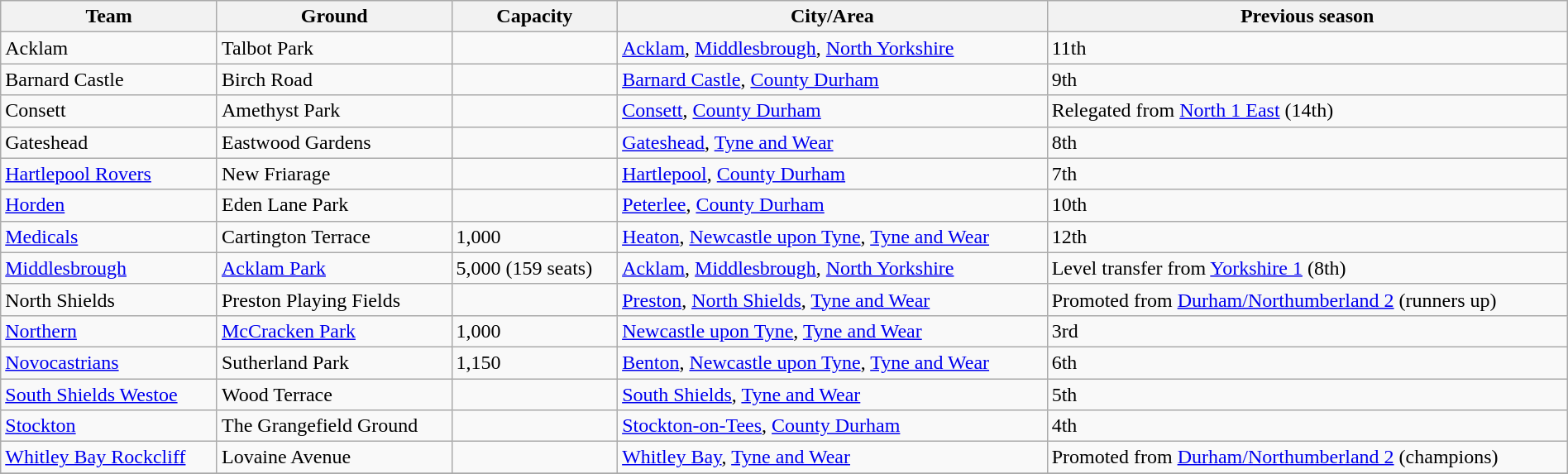<table class="wikitable sortable" width=100%>
<tr>
<th>Team</th>
<th>Ground</th>
<th>Capacity</th>
<th>City/Area</th>
<th>Previous season</th>
</tr>
<tr>
<td>Acklam</td>
<td>Talbot Park</td>
<td></td>
<td><a href='#'>Acklam</a>, <a href='#'>Middlesbrough</a>, <a href='#'>North Yorkshire</a></td>
<td>11th</td>
</tr>
<tr>
<td>Barnard Castle</td>
<td>Birch Road</td>
<td></td>
<td><a href='#'>Barnard Castle</a>, <a href='#'>County Durham</a></td>
<td>9th</td>
</tr>
<tr>
<td>Consett</td>
<td>Amethyst Park</td>
<td></td>
<td><a href='#'>Consett</a>, <a href='#'>County Durham</a></td>
<td>Relegated from <a href='#'>North 1 East</a> (14th)</td>
</tr>
<tr>
<td>Gateshead</td>
<td>Eastwood Gardens</td>
<td></td>
<td><a href='#'>Gateshead</a>, <a href='#'>Tyne and Wear</a></td>
<td>8th</td>
</tr>
<tr>
<td><a href='#'>Hartlepool Rovers</a></td>
<td>New Friarage</td>
<td></td>
<td><a href='#'>Hartlepool</a>, <a href='#'>County Durham</a></td>
<td>7th</td>
</tr>
<tr>
<td><a href='#'>Horden</a></td>
<td>Eden Lane Park</td>
<td></td>
<td><a href='#'>Peterlee</a>, <a href='#'>County Durham</a></td>
<td>10th</td>
</tr>
<tr>
<td><a href='#'>Medicals</a></td>
<td>Cartington Terrace</td>
<td>1,000</td>
<td><a href='#'>Heaton</a>, <a href='#'>Newcastle upon Tyne</a>, <a href='#'>Tyne and Wear</a></td>
<td>12th</td>
</tr>
<tr>
<td><a href='#'>Middlesbrough</a></td>
<td><a href='#'>Acklam Park</a></td>
<td>5,000 (159 seats)</td>
<td><a href='#'>Acklam</a>, <a href='#'>Middlesbrough</a>, <a href='#'>North Yorkshire</a></td>
<td>Level transfer from <a href='#'>Yorkshire 1</a> (8th)</td>
</tr>
<tr>
<td>North Shields</td>
<td>Preston Playing Fields</td>
<td></td>
<td><a href='#'>Preston</a>, <a href='#'>North Shields</a>, <a href='#'>Tyne and Wear</a></td>
<td>Promoted from <a href='#'>Durham/Northumberland 2</a> (runners up)</td>
</tr>
<tr>
<td><a href='#'>Northern</a></td>
<td><a href='#'>McCracken Park</a></td>
<td>1,000</td>
<td><a href='#'>Newcastle upon Tyne</a>, <a href='#'>Tyne and Wear</a></td>
<td>3rd</td>
</tr>
<tr>
<td><a href='#'>Novocastrians</a></td>
<td>Sutherland Park</td>
<td>1,150</td>
<td><a href='#'>Benton</a>, <a href='#'>Newcastle upon Tyne</a>, <a href='#'>Tyne and Wear</a></td>
<td>6th</td>
</tr>
<tr>
<td><a href='#'>South Shields Westoe</a></td>
<td>Wood Terrace</td>
<td></td>
<td><a href='#'>South Shields</a>, <a href='#'>Tyne and Wear</a></td>
<td>5th</td>
</tr>
<tr>
<td><a href='#'>Stockton</a></td>
<td>The Grangefield Ground</td>
<td></td>
<td><a href='#'>Stockton-on-Tees</a>, <a href='#'>County Durham</a></td>
<td>4th</td>
</tr>
<tr>
<td><a href='#'>Whitley Bay Rockcliff</a></td>
<td>Lovaine Avenue</td>
<td></td>
<td><a href='#'>Whitley Bay</a>, <a href='#'>Tyne and Wear</a></td>
<td>Promoted from <a href='#'>Durham/Northumberland 2</a> (champions)</td>
</tr>
<tr>
</tr>
</table>
